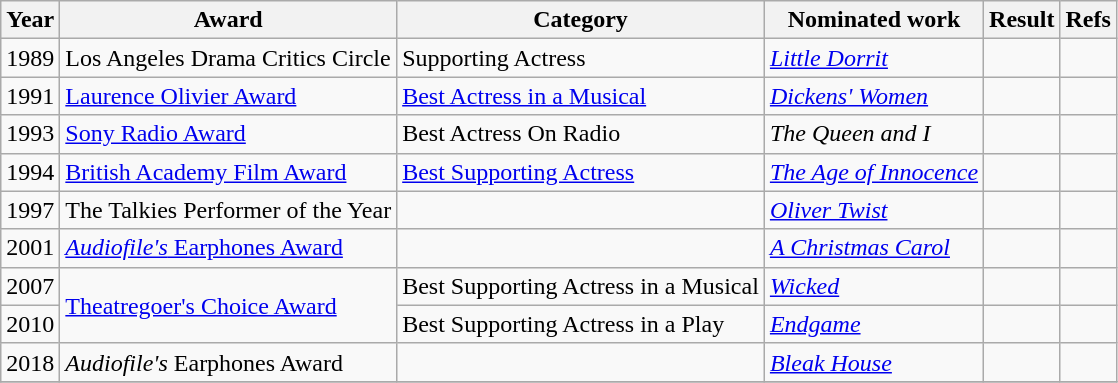<table class="wikitable">
<tr>
<th>Year</th>
<th>Award</th>
<th>Category</th>
<th>Nominated work</th>
<th>Result</th>
<th>Refs</th>
</tr>
<tr>
<td>1989</td>
<td>Los Angeles Drama Critics Circle</td>
<td>Supporting Actress</td>
<td><em><a href='#'>Little Dorrit</a></em></td>
<td></td>
<td style="text-align: center"></td>
</tr>
<tr>
<td>1991</td>
<td><a href='#'>Laurence Olivier Award</a></td>
<td><a href='#'>Best Actress in a Musical</a></td>
<td><em><a href='#'>Dickens' Women</a></em></td>
<td></td>
<td style="text-align: center"></td>
</tr>
<tr>
<td>1993</td>
<td><a href='#'>Sony Radio Award</a></td>
<td>Best Actress On Radio</td>
<td><em>The Queen and I</em></td>
<td></td>
<td style="text-align: center"></td>
</tr>
<tr>
<td>1994</td>
<td><a href='#'>British Academy Film Award</a></td>
<td><a href='#'>Best Supporting Actress</a></td>
<td><em><a href='#'>The Age of Innocence</a></em></td>
<td></td>
<td style="text-align: center"></td>
</tr>
<tr>
<td>1997</td>
<td>The Talkies Performer of the Year</td>
<td></td>
<td><em><a href='#'>Oliver Twist</a></em></td>
<td></td>
<td style="text-align: center"></td>
</tr>
<tr>
<td>2001</td>
<td><a href='#'><em>Audiofile's</em> Earphones Award</a></td>
<td></td>
<td><em><a href='#'>A Christmas Carol</a></em></td>
<td></td>
<td style="text-align: center"></td>
</tr>
<tr>
<td>2007</td>
<td rowspan=2><a href='#'>Theatregoer's Choice Award</a></td>
<td>Best Supporting Actress in a Musical</td>
<td><em><a href='#'>Wicked</a></em></td>
<td></td>
<td style="text-align: center"></td>
</tr>
<tr>
<td>2010</td>
<td>Best Supporting Actress in a Play</td>
<td><em><a href='#'>Endgame</a></em></td>
<td></td>
<td style="text-align: center"></td>
</tr>
<tr>
<td>2018</td>
<td><em>Audiofile's</em> Earphones Award</td>
<td></td>
<td><em><a href='#'>Bleak House</a></em></td>
<td></td>
<td style="text-align: center"></td>
</tr>
<tr>
</tr>
</table>
